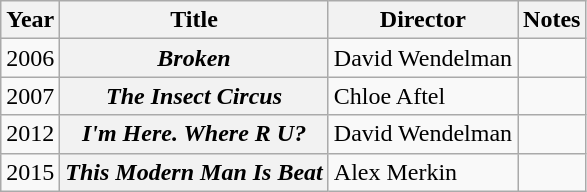<table class="wikitable">
<tr>
<th>Year</th>
<th>Title</th>
<th>Director</th>
<th>Notes</th>
</tr>
<tr>
<td>2006</td>
<th><em>Broken</em></th>
<td>David Wendelman</td>
<td></td>
</tr>
<tr>
<td>2007</td>
<th><em>The Insect Circus</em></th>
<td>Chloe Aftel</td>
<td></td>
</tr>
<tr>
<td>2012</td>
<th><em>I'm Here. Where R U?</em></th>
<td>David Wendelman</td>
<td></td>
</tr>
<tr>
<td>2015</td>
<th><em>This Modern Man Is Beat </em></th>
<td>Alex Merkin</td>
<td></td>
</tr>
</table>
